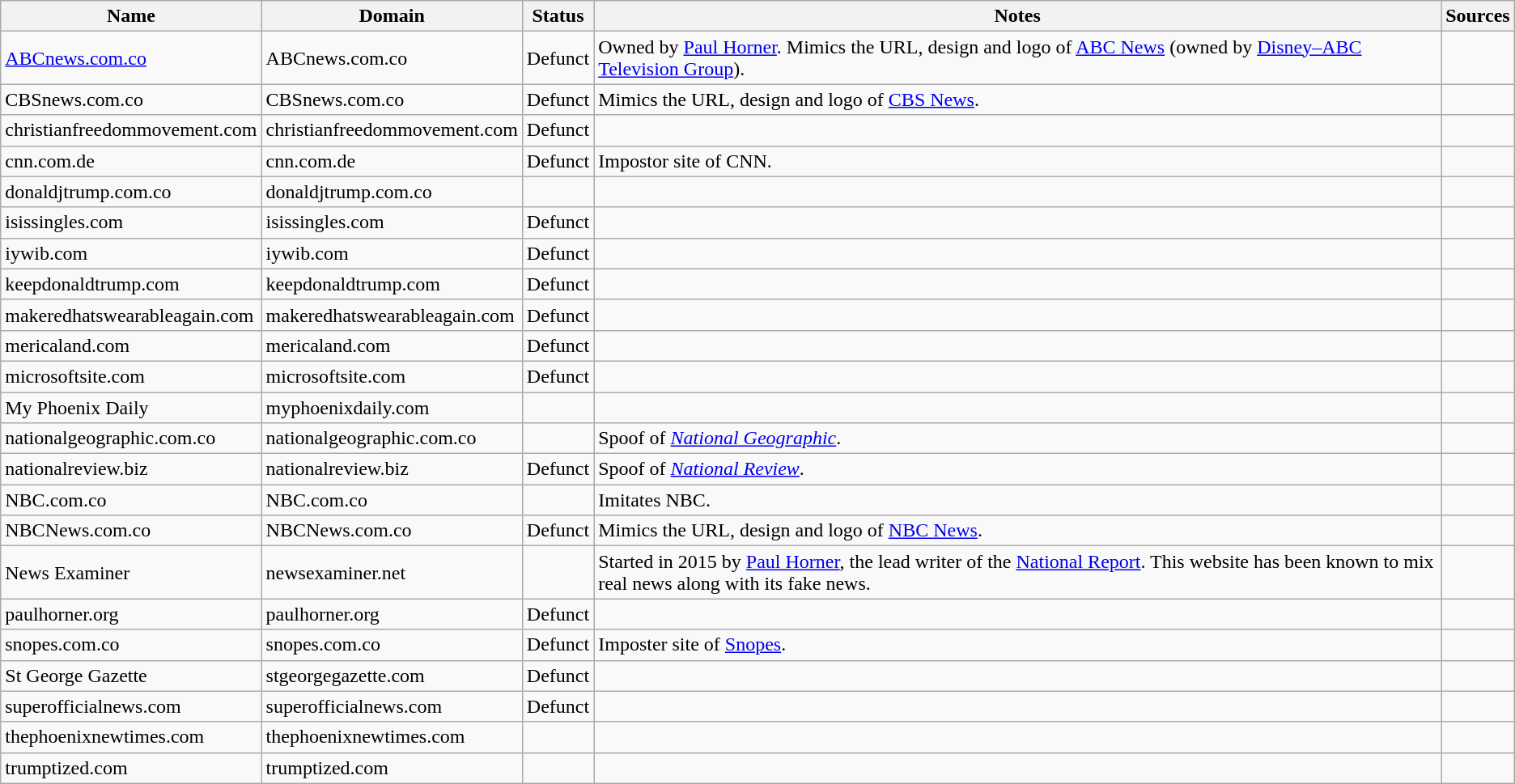<table class="wikitable sortable mw-collapsible">
<tr>
<th>Name</th>
<th>Domain</th>
<th>Status</th>
<th class="sortable">Notes</th>
<th class="unsortable">Sources</th>
</tr>
<tr>
<td><a href='#'>ABCnews.com.co</a></td>
<td>ABCnews.com.co</td>
<td>Defunct</td>
<td>Owned by <a href='#'>Paul Horner</a>. Mimics the URL, design and logo of <a href='#'>ABC News</a> (owned by <a href='#'>Disney–ABC Television Group</a>).</td>
<td><br></td>
</tr>
<tr>
<td>CBSnews.com.co</td>
<td>CBSnews.com.co</td>
<td>Defunct</td>
<td>Mimics the URL, design and logo of <a href='#'>CBS News</a>.</td>
<td></td>
</tr>
<tr>
<td>christianfreedommovement.com</td>
<td>christianfreedommovement.com</td>
<td>Defunct</td>
<td></td>
<td></td>
</tr>
<tr>
<td>cnn.com.de</td>
<td>cnn.com.de</td>
<td>Defunct</td>
<td>Impostor site of CNN.</td>
<td></td>
</tr>
<tr>
<td>donaldjtrump.com.co</td>
<td>donaldjtrump.com.co</td>
<td></td>
<td></td>
<td></td>
</tr>
<tr>
<td>isissingles.com</td>
<td>isissingles.com</td>
<td>Defunct</td>
<td></td>
<td></td>
</tr>
<tr>
<td>iywib.com</td>
<td>iywib.com</td>
<td>Defunct</td>
<td></td>
<td></td>
</tr>
<tr>
<td>keepdonaldtrump.com</td>
<td>keepdonaldtrump.com</td>
<td>Defunct</td>
<td></td>
<td></td>
</tr>
<tr>
<td>makeredhatswearableagain.com</td>
<td>makeredhatswearableagain.com</td>
<td>Defunct</td>
<td></td>
<td></td>
</tr>
<tr>
<td>mericaland.com</td>
<td>mericaland.com</td>
<td>Defunct</td>
<td></td>
<td></td>
</tr>
<tr>
<td>microsoftsite.com</td>
<td>microsoftsite.com</td>
<td>Defunct</td>
<td></td>
<td></td>
</tr>
<tr>
<td>My Phoenix Daily</td>
<td>myphoenixdaily.com</td>
<td></td>
<td></td>
<td></td>
</tr>
<tr>
<td>nationalgeographic.com.co</td>
<td>nationalgeographic.com.co</td>
<td></td>
<td>Spoof of <em><a href='#'>National Geographic</a></em>.</td>
<td></td>
</tr>
<tr>
<td>nationalreview.biz</td>
<td>nationalreview.biz</td>
<td>Defunct</td>
<td>Spoof of <em><a href='#'>National Review</a></em>.</td>
<td></td>
</tr>
<tr>
<td>NBC.com.co</td>
<td>NBC.com.co</td>
<td></td>
<td>Imitates NBC.</td>
<td></td>
</tr>
<tr>
<td>NBCNews.com.co</td>
<td>NBCNews.com.co</td>
<td>Defunct</td>
<td>Mimics the URL, design and logo of <a href='#'>NBC News</a>.</td>
<td></td>
</tr>
<tr>
<td>News Examiner</td>
<td>newsexaminer.net</td>
<td></td>
<td>Started in 2015 by <a href='#'>Paul Horner</a>, the lead writer of the <a href='#'>National Report</a>. This website has been known to mix real news along with its fake news.</td>
<td></td>
</tr>
<tr>
<td>paulhorner.org</td>
<td>paulhorner.org</td>
<td>Defunct</td>
<td></td>
<td></td>
</tr>
<tr>
<td>snopes.com.co</td>
<td>snopes.com.co</td>
<td>Defunct</td>
<td>Imposter site of <a href='#'>Snopes</a>.</td>
<td></td>
</tr>
<tr>
<td>St George Gazette</td>
<td>stgeorgegazette.com</td>
<td>Defunct</td>
<td></td>
<td></td>
</tr>
<tr>
<td>superofficialnews.com</td>
<td>superofficialnews.com</td>
<td>Defunct</td>
<td></td>
<td></td>
</tr>
<tr>
<td>thephoenixnewtimes.com</td>
<td>thephoenixnewtimes.com</td>
<td></td>
<td></td>
<td></td>
</tr>
<tr>
<td>trumptized.com</td>
<td>trumptized.com</td>
<td></td>
<td></td>
<td></td>
</tr>
</table>
